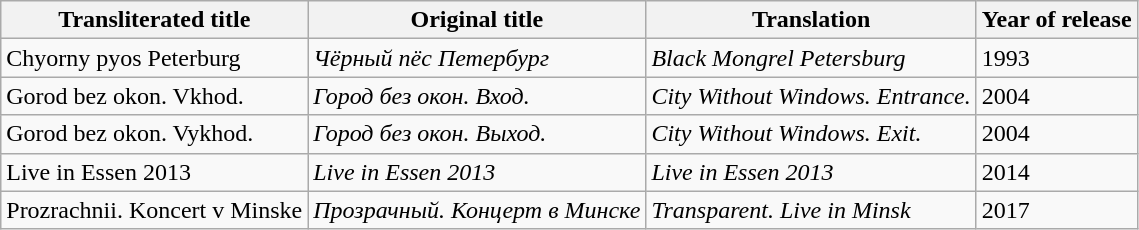<table class="wikitable">
<tr>
<th>Transliterated title</th>
<th>Original title</th>
<th>Translation</th>
<th>Year of release</th>
</tr>
<tr>
<td>Chyorny pyos Peterburg</td>
<td><em>Чёрный пёс Петербург</em></td>
<td><em>Black Mongrel Petersburg</em></td>
<td>1993</td>
</tr>
<tr>
<td>Gorod bez okon. Vkhod.</td>
<td><em>Город без окон. Вход.</em></td>
<td><em>City Without Windows. Entrance.</em></td>
<td>2004</td>
</tr>
<tr>
<td>Gorod bez okon. Vykhod.</td>
<td><em>Город без окон. Выход.</em></td>
<td><em>City Without Windows. Exit.</em></td>
<td>2004</td>
</tr>
<tr>
<td>Live in Essen 2013</td>
<td><em>Live in Essen 2013</em></td>
<td><em>Live in Essen 2013</em></td>
<td>2014</td>
</tr>
<tr>
<td>Prozrachnii. Koncert v Minske</td>
<td><em>Прозрачный. Концерт в Минске</em></td>
<td><em>Transparent. Live in Minsk</em></td>
<td>2017</td>
</tr>
</table>
